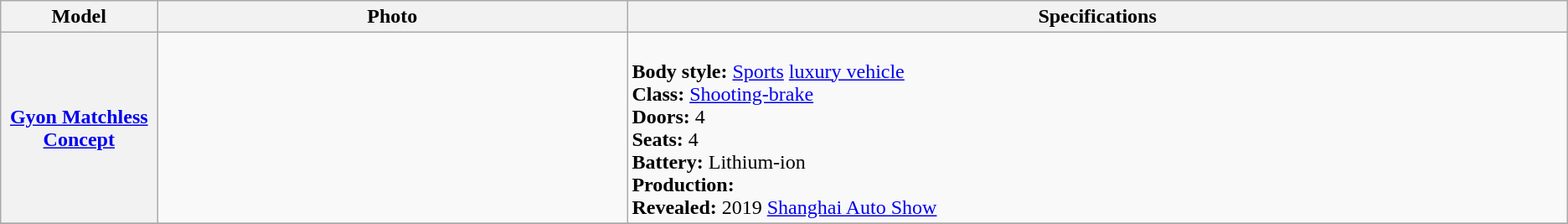<table class="wikitable">
<tr>
<th width=10%>Model</th>
<th width=30%>Photo</th>
<th width=100%>Specifications</th>
</tr>
<tr>
<th><a href='#'>Gyon Matchless Concept</a></th>
<td></td>
<td><br><strong>Body style:</strong> <a href='#'>Sports</a> <a href='#'>luxury vehicle</a><br><strong>Class:</strong> <a href='#'>Shooting-brake</a><br><strong>Doors:</strong> 4<br><strong>Seats:</strong> 4<br><strong>Battery:</strong> Lithium-ion<br><strong>Production:</strong><br><strong>Revealed:</strong> 2019 <a href='#'>Shanghai Auto Show</a></td>
</tr>
<tr>
</tr>
</table>
